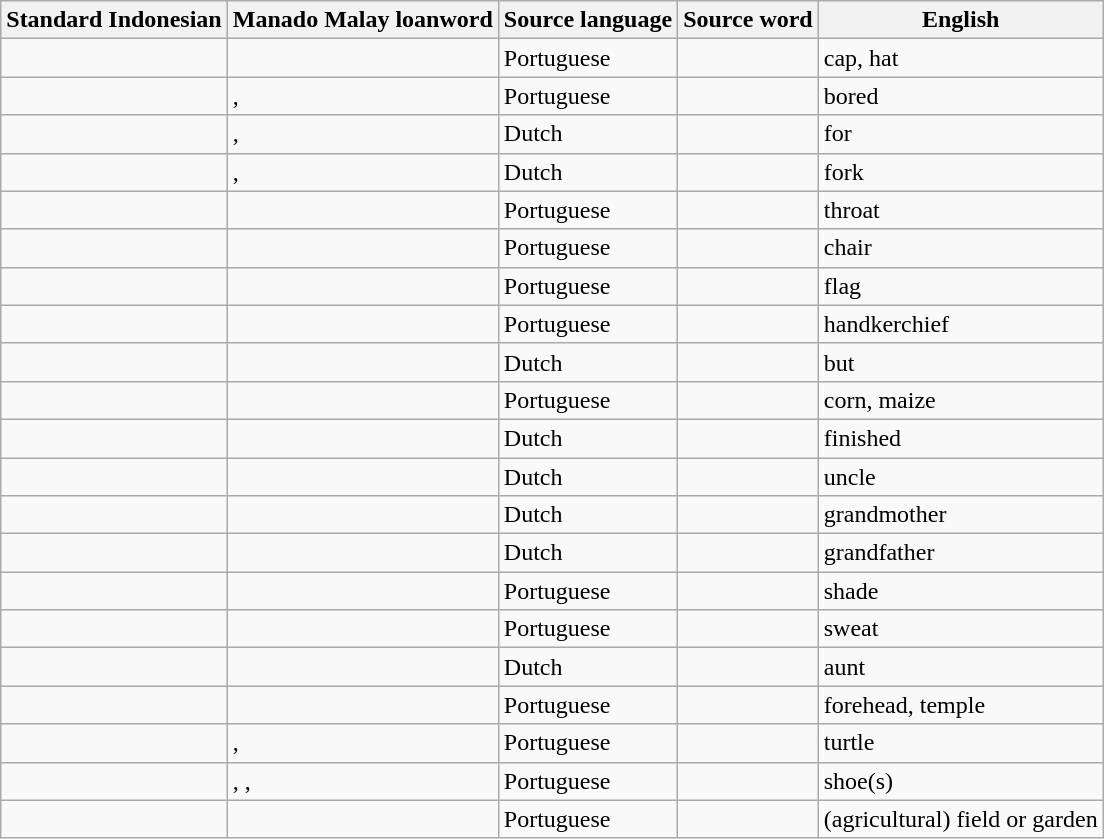<table class="wikitable">
<tr>
<th>Standard Indonesian</th>
<th>Manado Malay loanword</th>
<th>Source language</th>
<th>Source word</th>
<th>English</th>
</tr>
<tr>
<td></td>
<td></td>
<td>Portuguese</td>
<td></td>
<td>cap, hat</td>
</tr>
<tr>
<td></td>
<td>, </td>
<td>Portuguese</td>
<td></td>
<td>bored</td>
</tr>
<tr>
<td></td>
<td>, </td>
<td>Dutch</td>
<td></td>
<td>for</td>
</tr>
<tr>
<td></td>
<td>, </td>
<td>Dutch</td>
<td></td>
<td>fork</td>
</tr>
<tr>
<td></td>
<td></td>
<td>Portuguese</td>
<td></td>
<td>throat</td>
</tr>
<tr>
<td></td>
<td></td>
<td>Portuguese</td>
<td></td>
<td>chair</td>
</tr>
<tr>
<td></td>
<td></td>
<td>Portuguese</td>
<td></td>
<td>flag</td>
</tr>
<tr>
<td></td>
<td></td>
<td>Portuguese</td>
<td></td>
<td>handkerchief</td>
</tr>
<tr>
<td></td>
<td></td>
<td>Dutch</td>
<td></td>
<td>but</td>
</tr>
<tr>
<td></td>
<td></td>
<td>Portuguese</td>
<td></td>
<td>corn, maize</td>
</tr>
<tr>
<td></td>
<td></td>
<td>Dutch</td>
<td></td>
<td>finished</td>
</tr>
<tr>
<td></td>
<td></td>
<td>Dutch</td>
<td></td>
<td>uncle</td>
</tr>
<tr>
<td></td>
<td></td>
<td>Dutch</td>
<td></td>
<td>grandmother</td>
</tr>
<tr>
<td></td>
<td></td>
<td>Dutch</td>
<td></td>
<td>grandfather</td>
</tr>
<tr>
<td></td>
<td></td>
<td>Portuguese</td>
<td></td>
<td>shade</td>
</tr>
<tr>
<td></td>
<td></td>
<td>Portuguese</td>
<td></td>
<td>sweat</td>
</tr>
<tr>
<td></td>
<td></td>
<td>Dutch</td>
<td></td>
<td>aunt</td>
</tr>
<tr>
<td></td>
<td></td>
<td>Portuguese</td>
<td></td>
<td>forehead, temple</td>
</tr>
<tr>
<td></td>
<td>, </td>
<td>Portuguese</td>
<td></td>
<td>turtle</td>
</tr>
<tr>
<td></td>
<td>, , </td>
<td>Portuguese</td>
<td></td>
<td>shoe(s)</td>
</tr>
<tr>
<td></td>
<td></td>
<td>Portuguese</td>
<td></td>
<td>(agricultural) field or garden</td>
</tr>
</table>
